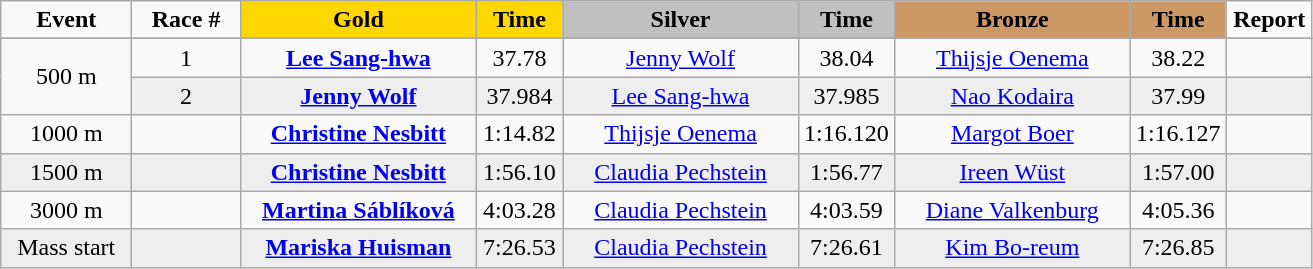<table class="wikitable">
<tr>
<td width="80" align="center"><strong>Event</strong></td>
<td width="65" align="center"><strong>Race #</strong></td>
<td width="150" bgcolor="gold" align="center"><strong>Gold</strong></td>
<td width="50" bgcolor="gold" align="center"><strong>Time</strong></td>
<td width="150" bgcolor="silver" align="center"><strong>Silver</strong></td>
<td width="50" bgcolor="silver" align="center"><strong>Time</strong></td>
<td width="150" bgcolor="#CC9966" align="center"><strong>Bronze</strong></td>
<td width="50" bgcolor="#CC9966" align="center"><strong>Time</strong></td>
<td width="50" align="center"><strong>Report</strong></td>
</tr>
<tr bgcolor="#cccccc">
</tr>
<tr>
<td rowspan=2 align="center">500 m</td>
<td align="center">1</td>
<td align="center"><strong><a href='#'>Lee Sang-hwa</a></strong><br><small></small></td>
<td align="center">37.78</td>
<td align="center"><a href='#'>Jenny Wolf</a><br><small></small></td>
<td align="center">38.04</td>
<td align="center"><a href='#'>Thijsje Oenema</a><br><small></small></td>
<td align="center">38.22</td>
<td align="center"></td>
</tr>
<tr bgcolor="#eeeeee">
<td align="center">2</td>
<td align="center"><strong><a href='#'>Jenny Wolf</a></strong><br><small></small></td>
<td align="center">37.984</td>
<td align="center"><a href='#'>Lee Sang-hwa</a><br><small></small></td>
<td align="center">37.985</td>
<td align="center"><a href='#'>Nao Kodaira</a><br><small></small></td>
<td align="center">37.99</td>
<td align="center"></td>
</tr>
<tr>
<td align="center">1000 m</td>
<td align="center"></td>
<td align="center"><strong><a href='#'>Christine Nesbitt</a></strong><br><small></small></td>
<td align="center">1:14.82</td>
<td align="center"><a href='#'>Thijsje Oenema</a><br><small></small></td>
<td align="center">1:16.120</td>
<td align="center"><a href='#'>Margot Boer</a><br><small></small></td>
<td align="center">1:16.127</td>
<td align="center"></td>
</tr>
<tr bgcolor="#eeeeee">
<td align="center">1500 m</td>
<td align="center"></td>
<td align="center"><strong><a href='#'>Christine Nesbitt</a></strong><br><small></small></td>
<td align="center">1:56.10</td>
<td align="center"><a href='#'>Claudia Pechstein</a><br><small></small></td>
<td align="center">1:56.77</td>
<td align="center"><a href='#'>Ireen Wüst</a><br><small></small></td>
<td align="center">1:57.00</td>
<td align="center"></td>
</tr>
<tr>
<td align="center">3000 m</td>
<td align="center"></td>
<td align="center"><strong><a href='#'>Martina Sáblíková</a></strong><br><small></small></td>
<td align="center">4:03.28</td>
<td align="center"><a href='#'>Claudia Pechstein</a><br><small></small></td>
<td align="center">4:03.59</td>
<td align="center"><a href='#'>Diane Valkenburg</a><br><small></small></td>
<td align="center">4:05.36</td>
<td align="center"></td>
</tr>
<tr bgcolor="#eeeeee">
<td align="center">Mass start</td>
<td align="center"></td>
<td align="center"><strong><a href='#'>Mariska Huisman</a></strong><br><small></small></td>
<td align="center">7:26.53</td>
<td align="center"><a href='#'>Claudia Pechstein</a><br><small></small></td>
<td align="center">7:26.61</td>
<td align="center"><a href='#'>Kim Bo-reum</a><br><small></small></td>
<td align="center">7:26.85</td>
<td align="center"></td>
</tr>
</table>
